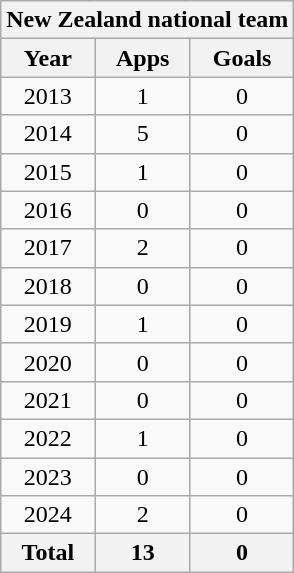<table class="wikitable" style="text-align:center">
<tr>
<th colspan=3>New Zealand national team</th>
</tr>
<tr>
<th>Year</th>
<th>Apps</th>
<th>Goals</th>
</tr>
<tr>
<td>2013</td>
<td>1</td>
<td>0</td>
</tr>
<tr>
<td>2014</td>
<td>5</td>
<td>0</td>
</tr>
<tr>
<td>2015</td>
<td>1</td>
<td>0</td>
</tr>
<tr>
<td>2016</td>
<td>0</td>
<td>0</td>
</tr>
<tr>
<td>2017</td>
<td>2</td>
<td>0</td>
</tr>
<tr>
<td>2018</td>
<td>0</td>
<td>0</td>
</tr>
<tr>
<td>2019</td>
<td>1</td>
<td>0</td>
</tr>
<tr>
<td>2020</td>
<td>0</td>
<td>0</td>
</tr>
<tr>
<td>2021</td>
<td>0</td>
<td>0</td>
</tr>
<tr>
<td>2022</td>
<td>1</td>
<td>0</td>
</tr>
<tr>
<td>2023</td>
<td>0</td>
<td>0</td>
</tr>
<tr>
<td>2024</td>
<td>2</td>
<td>0</td>
</tr>
<tr>
<th>Total</th>
<th>13</th>
<th>0</th>
</tr>
</table>
